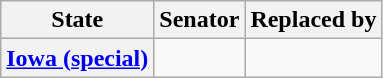<table class="wikitable sortable plainrowheaders">
<tr>
<th scope="col">State</th>
<th scope="col">Senator</th>
<th scope="col">Replaced by</th>
</tr>
<tr>
<th><a href='#'>Iowa (special)</a></th>
<td></td>
<td></td>
</tr>
</table>
